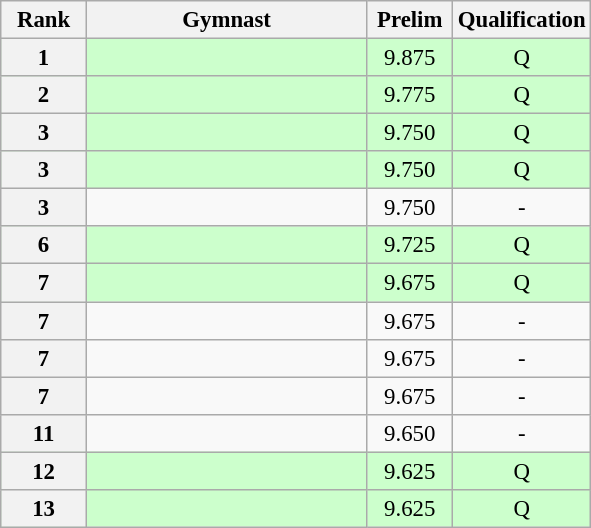<table class="wikitable sortable" style="text-align:center; font-size:95%">
<tr>
<th scope="col" style="width:50px;">Rank</th>
<th scope="col" style="width:180px;">Gymnast</th>
<th scope="col" style="width:50px;">Prelim</th>
<th scope="col" style="width:10px;">Qualification</th>
</tr>
<tr bgcolor=ccffcc>
<th scope=row style="text-align:center">1</th>
<td style="text-align:left;"></td>
<td>9.875</td>
<td>Q</td>
</tr>
<tr bgcolor=ccffcc>
<th scope=row style="text-align:center">2</th>
<td style="text-align:left;"></td>
<td>9.775</td>
<td>Q</td>
</tr>
<tr bgcolor=ccffcc>
<th scope=row style="text-align:center">3</th>
<td style="text-align:left;"></td>
<td>9.750</td>
<td>Q</td>
</tr>
<tr bgcolor=ccffcc>
<th scope=row style="text-align:center">3</th>
<td style="text-align:left;"></td>
<td>9.750</td>
<td>Q</td>
</tr>
<tr>
<th scope=row style="text-align:center">3</th>
<td style="text-align:left;"></td>
<td>9.750</td>
<td>-</td>
</tr>
<tr bgcolor=ccffcc>
<th scope=row style="text-align:center">6</th>
<td style="text-align:left;"></td>
<td>9.725</td>
<td>Q</td>
</tr>
<tr bgcolor=ccffcc>
<th scope=row style="text-align:center">7</th>
<td style="text-align:left;"></td>
<td>9.675</td>
<td>Q</td>
</tr>
<tr>
<th scope=row style="text-align:center">7</th>
<td style="text-align:left;"></td>
<td>9.675</td>
<td>-</td>
</tr>
<tr>
<th scope=row style="text-align:center">7</th>
<td style="text-align:left;"></td>
<td>9.675</td>
<td>-</td>
</tr>
<tr>
<th scope=row style="text-align:center">7</th>
<td style="text-align:left;"></td>
<td>9.675</td>
<td>-</td>
</tr>
<tr>
<th scope=row style="text-align:center">11</th>
<td style="text-align:left;"></td>
<td>9.650</td>
<td>-</td>
</tr>
<tr bgcolor=ccffcc>
<th scope=row style="text-align:center">12</th>
<td style="text-align:left;"></td>
<td>9.625</td>
<td>Q</td>
</tr>
<tr bgcolor=ccffcc>
<th scope=row style="text-align:center">13</th>
<td style="text-align:left;"></td>
<td>9.625</td>
<td>Q</td>
</tr>
</table>
